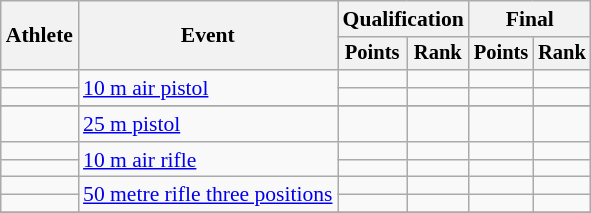<table class=wikitable style=font-size:90%;text-align:center>
<tr>
<th rowspan=2>Athlete</th>
<th rowspan=2>Event</th>
<th colspan=2>Qualification</th>
<th colspan=2>Final</th>
</tr>
<tr style=font-size:95%>
<th>Points</th>
<th>Rank</th>
<th>Points</th>
<th>Rank</th>
</tr>
<tr>
<td align=left></td>
<td align=left rowspan=2><a href='#'>10 m air pistol</a></td>
<td></td>
<td></td>
<td></td>
<td></td>
</tr>
<tr>
<td align=left></td>
<td></td>
<td></td>
<td></td>
<td></td>
</tr>
<tr>
</tr>
<tr>
<td align=left></td>
<td align=left><a href='#'>25 m pistol</a></td>
<td></td>
<td></td>
<td></td>
<td></td>
</tr>
<tr>
<td align=left></td>
<td align=left rowspan=2><a href='#'>10 m air rifle</a></td>
<td></td>
<td></td>
<td></td>
<td></td>
</tr>
<tr>
<td align=left></td>
<td></td>
<td></td>
<td></td>
<td></td>
</tr>
<tr>
<td align=left></td>
<td align=left rowspan=2><a href='#'>50 metre rifle three positions</a></td>
<td></td>
<td></td>
<td></td>
<td></td>
</tr>
<tr>
<td align=left></td>
<td></td>
<td></td>
<td></td>
<td></td>
</tr>
<tr>
</tr>
</table>
